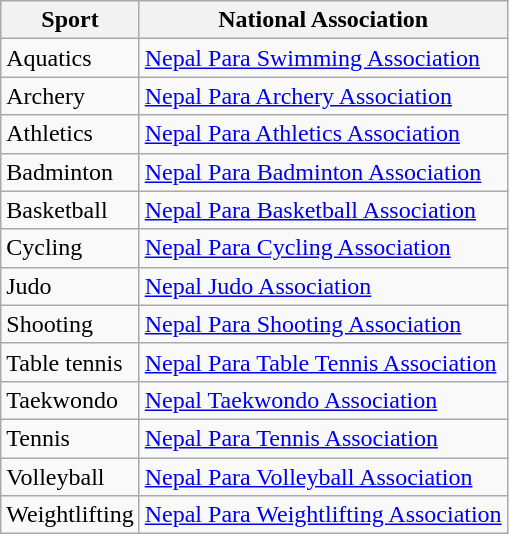<table class="wikitable sortable">
<tr>
<th>Sport</th>
<th>National Association</th>
</tr>
<tr>
<td>Aquatics</td>
<td><a href='#'>Nepal Para Swimming Association</a></td>
</tr>
<tr>
<td>Archery</td>
<td><a href='#'>Nepal Para Archery Association</a></td>
</tr>
<tr>
<td>Athletics</td>
<td><a href='#'>Nepal Para Athletics Association</a></td>
</tr>
<tr>
<td>Badminton</td>
<td><a href='#'>Nepal Para Badminton Association</a></td>
</tr>
<tr>
<td>Basketball</td>
<td><a href='#'>Nepal Para Basketball Association</a></td>
</tr>
<tr>
<td>Cycling</td>
<td><a href='#'>Nepal Para Cycling Association</a></td>
</tr>
<tr>
<td>Judo</td>
<td><a href='#'>Nepal Judo Association</a></td>
</tr>
<tr>
<td>Shooting</td>
<td><a href='#'>Nepal Para Shooting Association</a></td>
</tr>
<tr>
<td>Table tennis</td>
<td><a href='#'>Nepal Para Table Tennis Association</a></td>
</tr>
<tr>
<td>Taekwondo</td>
<td><a href='#'>Nepal Taekwondo Association</a></td>
</tr>
<tr>
<td>Tennis</td>
<td><a href='#'>Nepal Para Tennis Association</a></td>
</tr>
<tr>
<td>Volleyball</td>
<td><a href='#'>Nepal Para Volleyball Association</a></td>
</tr>
<tr>
<td>Weightlifting</td>
<td><a href='#'>Nepal Para Weightlifting Association</a></td>
</tr>
</table>
